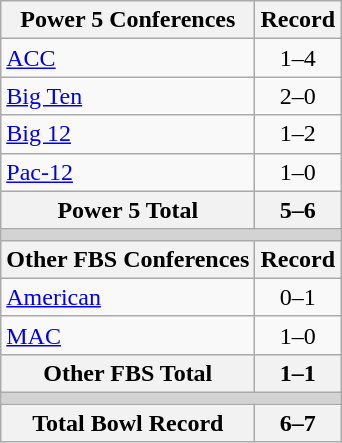<table class="wikitable">
<tr>
<th>Power 5 Conferences</th>
<th>Record</th>
</tr>
<tr>
<td><a href='#'>ACC</a></td>
<td align=center>1–4</td>
</tr>
<tr>
<td><a href='#'>Big Ten</a></td>
<td align=center>2–0</td>
</tr>
<tr>
<td><a href='#'>Big 12</a></td>
<td align=center>1–2</td>
</tr>
<tr>
<td><a href='#'>Pac-12</a></td>
<td align=center>1–0</td>
</tr>
<tr>
<th>Power 5 Total</th>
<th>5–6</th>
</tr>
<tr>
<th colSpan="2" style="background-color:lightgrey;"></th>
</tr>
<tr>
<th>Other FBS Conferences</th>
<th>Record</th>
</tr>
<tr>
<td><a href='#'>American</a></td>
<td align=center>0–1</td>
</tr>
<tr>
<td><a href='#'>MAC</a></td>
<td align=center>1–0</td>
</tr>
<tr>
<th>Other FBS Total</th>
<th>1–1</th>
</tr>
<tr>
<th colSpan="2" style="background-color:lightgrey;"></th>
</tr>
<tr>
<th>Total Bowl Record</th>
<th>6–7</th>
</tr>
</table>
